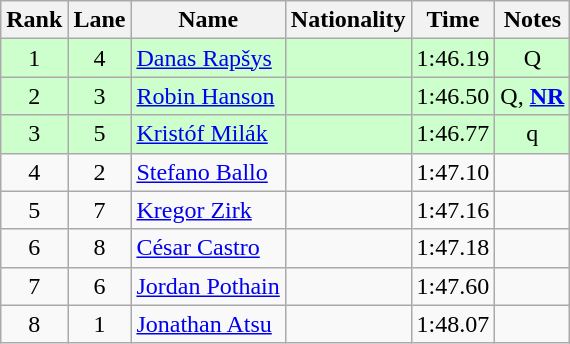<table class="wikitable sortable" style="text-align:center">
<tr>
<th>Rank</th>
<th>Lane</th>
<th>Name</th>
<th>Nationality</th>
<th>Time</th>
<th>Notes</th>
</tr>
<tr bgcolor=ccffcc>
<td>1</td>
<td>4</td>
<td align=left><a href='#'>Danas Rapšys</a></td>
<td align=left></td>
<td>1:46.19</td>
<td>Q</td>
</tr>
<tr bgcolor=ccffcc>
<td>2</td>
<td>3</td>
<td align=left><a href='#'>Robin Hanson</a></td>
<td align=left></td>
<td>1:46.50</td>
<td>Q, <strong><a href='#'>NR</a></strong></td>
</tr>
<tr bgcolor=ccffcc>
<td>3</td>
<td>5</td>
<td align=left><a href='#'>Kristóf Milák</a></td>
<td align=left></td>
<td>1:46.77</td>
<td>q</td>
</tr>
<tr>
<td>4</td>
<td>2</td>
<td align=left><a href='#'>Stefano Ballo</a></td>
<td align=left></td>
<td>1:47.10</td>
<td></td>
</tr>
<tr>
<td>5</td>
<td>7</td>
<td align=left><a href='#'>Kregor Zirk</a></td>
<td align=left></td>
<td>1:47.16</td>
<td></td>
</tr>
<tr>
<td>6</td>
<td>8</td>
<td align=left><a href='#'>César Castro</a></td>
<td align=left></td>
<td>1:47.18</td>
<td></td>
</tr>
<tr>
<td>7</td>
<td>6</td>
<td align=left><a href='#'>Jordan Pothain</a></td>
<td align=left></td>
<td>1:47.60</td>
<td></td>
</tr>
<tr>
<td>8</td>
<td>1</td>
<td align=left><a href='#'>Jonathan Atsu</a></td>
<td align=left></td>
<td>1:48.07</td>
<td></td>
</tr>
</table>
